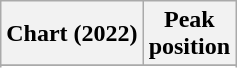<table class="wikitable sortable plainrowheaders" style="text-align:center">
<tr>
<th scope="col">Chart (2022)</th>
<th scope="col">Peak<br>position</th>
</tr>
<tr>
</tr>
<tr>
</tr>
</table>
